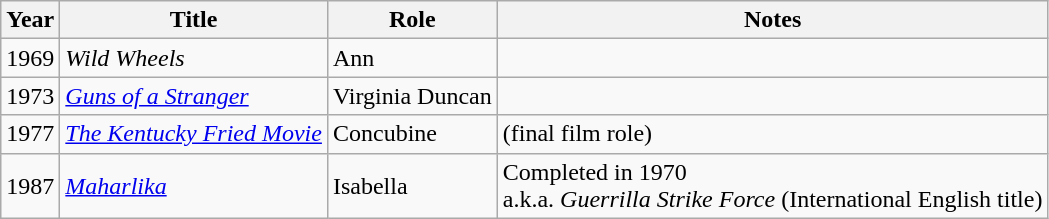<table class="wikitable">
<tr>
<th>Year</th>
<th>Title</th>
<th>Role</th>
<th>Notes</th>
</tr>
<tr>
<td>1969</td>
<td><em>Wild Wheels</em></td>
<td>Ann</td>
<td></td>
</tr>
<tr>
<td>1973</td>
<td><em><a href='#'>Guns of a Stranger</a></em></td>
<td>Virginia Duncan</td>
<td></td>
</tr>
<tr>
<td>1977</td>
<td><em><a href='#'>The Kentucky Fried Movie</a></em></td>
<td>Concubine</td>
<td>(final film role)</td>
</tr>
<tr>
<td>1987</td>
<td><em><a href='#'>Maharlika</a></em></td>
<td>Isabella</td>
<td>Completed in 1970<br>a.k.a. <em>Guerrilla Strike Force</em> (International English title)</td>
</tr>
</table>
